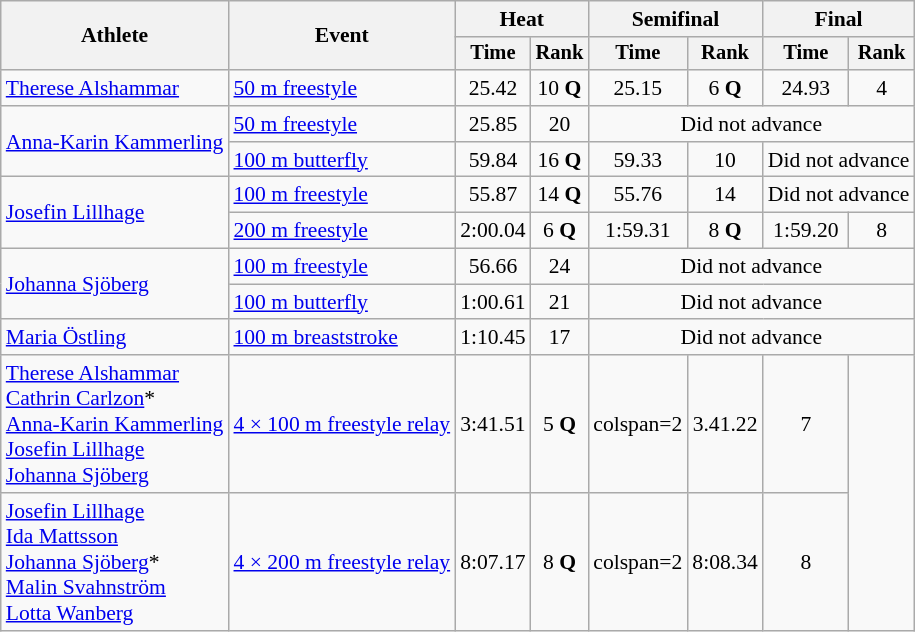<table class=wikitable style="font-size:90%">
<tr>
<th rowspan="2">Athlete</th>
<th rowspan="2">Event</th>
<th colspan="2">Heat</th>
<th colspan="2">Semifinal</th>
<th colspan="2">Final</th>
</tr>
<tr style="font-size:95%">
<th>Time</th>
<th>Rank</th>
<th>Time</th>
<th>Rank</th>
<th>Time</th>
<th>Rank</th>
</tr>
<tr align=center>
<td align=left><a href='#'>Therese Alshammar</a></td>
<td align=left><a href='#'>50 m freestyle</a></td>
<td>25.42</td>
<td>10 <strong>Q</strong></td>
<td>25.15</td>
<td>6 <strong>Q</strong></td>
<td>24.93</td>
<td>4</td>
</tr>
<tr align=center>
<td align=left rowspan=2><a href='#'>Anna-Karin Kammerling</a></td>
<td align=left><a href='#'>50 m freestyle</a></td>
<td>25.85</td>
<td>20</td>
<td colspan=4>Did not advance</td>
</tr>
<tr align=center>
<td align=left><a href='#'>100 m butterfly</a></td>
<td>59.84</td>
<td>16 <strong>Q</strong></td>
<td>59.33</td>
<td>10</td>
<td colspan=2>Did not advance</td>
</tr>
<tr align=center>
<td align=left rowspan=2><a href='#'>Josefin Lillhage</a></td>
<td align=left><a href='#'>100 m freestyle</a></td>
<td>55.87</td>
<td>14 <strong>Q</strong></td>
<td>55.76</td>
<td>14</td>
<td colspan=2>Did not advance</td>
</tr>
<tr align=center>
<td align=left><a href='#'>200 m freestyle</a></td>
<td>2:00.04</td>
<td>6 <strong>Q</strong></td>
<td>1:59.31</td>
<td>8 <strong>Q</strong></td>
<td>1:59.20</td>
<td>8</td>
</tr>
<tr align=center>
<td align=left rowspan=2><a href='#'>Johanna Sjöberg</a></td>
<td align=left><a href='#'>100 m freestyle</a></td>
<td>56.66</td>
<td>24</td>
<td colspan=4>Did not advance</td>
</tr>
<tr align=center>
<td align=left><a href='#'>100 m butterfly</a></td>
<td>1:00.61</td>
<td>21</td>
<td colspan=4>Did not advance</td>
</tr>
<tr align=center>
<td align=left><a href='#'>Maria Östling</a></td>
<td align=left><a href='#'>100 m breaststroke</a></td>
<td>1:10.45</td>
<td>17</td>
<td colspan=4>Did not advance</td>
</tr>
<tr align=center>
<td align=left><a href='#'>Therese Alshammar</a><br><a href='#'>Cathrin Carlzon</a>*<br><a href='#'>Anna-Karin Kammerling</a><br><a href='#'>Josefin Lillhage</a><br><a href='#'>Johanna Sjöberg</a></td>
<td align=left><a href='#'>4 × 100 m freestyle relay</a></td>
<td>3:41.51</td>
<td>5 <strong>Q</strong></td>
<td>colspan=2 </td>
<td>3.41.22</td>
<td>7</td>
</tr>
<tr align=center>
<td align=left><a href='#'>Josefin Lillhage</a><br><a href='#'>Ida Mattsson</a><br><a href='#'>Johanna Sjöberg</a>*<br><a href='#'>Malin Svahnström</a><br><a href='#'>Lotta Wanberg</a></td>
<td align=left><a href='#'>4 × 200 m freestyle relay</a></td>
<td>8:07.17</td>
<td>8 <strong>Q</strong></td>
<td>colspan=2 </td>
<td>8:08.34</td>
<td>8</td>
</tr>
</table>
